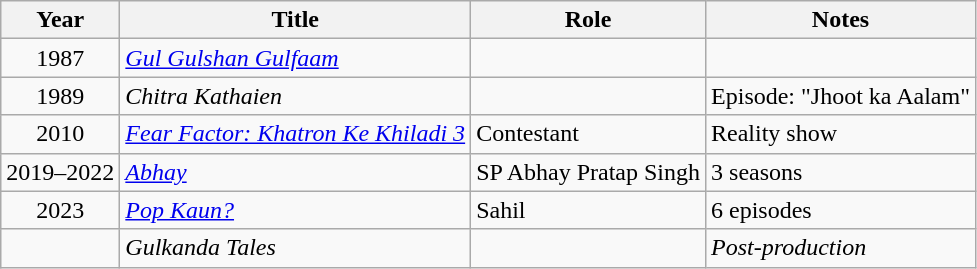<table class="wikitable sortable">
<tr>
<th>Year</th>
<th>Title</th>
<th>Role</th>
<th class="unsortable">Notes</th>
</tr>
<tr>
<td style="text-align:center;">1987</td>
<td><em><a href='#'>Gul Gulshan Gulfaam</a></em></td>
<td></td>
<td></td>
</tr>
<tr>
<td style="text-align:center;">1989</td>
<td><em>Chitra Kathaien</em></td>
<td></td>
<td>Episode: "Jhoot ka Aalam"</td>
</tr>
<tr>
<td style="text-align:center;">2010</td>
<td><a href='#'><em>Fear</em> <em>Factor: Khatron Ke Khiladi 3</em></a></td>
<td>Contestant</td>
<td>Reality show</td>
</tr>
<tr>
<td style="text-align:center;">2019–2022</td>
<td><em><a href='#'>Abhay</a></em></td>
<td>SP Abhay Pratap Singh</td>
<td>3 seasons</td>
</tr>
<tr>
<td style="text-align:center;">2023</td>
<td><em><a href='#'>Pop Kaun?</a></em></td>
<td>Sahil</td>
<td>6 episodes</td>
</tr>
<tr>
<td></td>
<td><em>Gulkanda Tales</em> </td>
<td></td>
<td><em>Post-production</em></td>
</tr>
</table>
